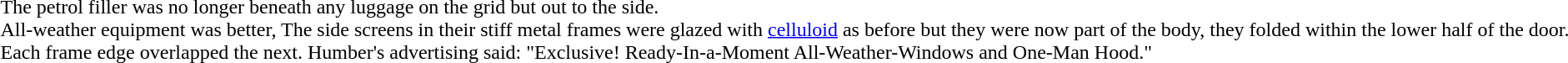<table>
<tr>
<td><br>The petrol filler was no longer beneath any luggage on the grid but out to the side.<br>All-weather equipment was better, The side screens in their stiff metal frames were glazed with <a href='#'>celluloid</a> as before but they were now part of the body, they folded within the lower half of the door. Each frame edge overlapped the next. Humber's advertising said: "Exclusive! Ready-In-a-Moment All-Weather-Windows and One-Man Hood."</td>
</tr>
</table>
